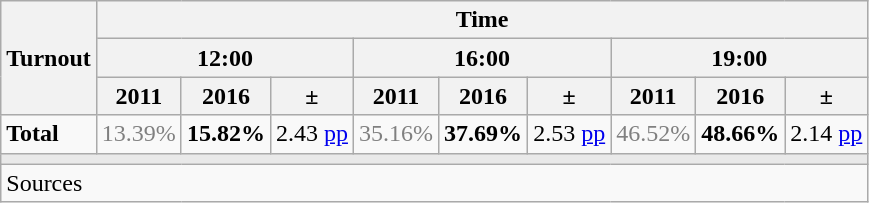<table class="wikitable sortable" style="text-align:right;">
<tr>
<th rowspan="3">Turnout</th>
<th colspan="9">Time</th>
</tr>
<tr>
<th colspan="3">12:00</th>
<th colspan="3">16:00</th>
<th colspan="3">19:00</th>
</tr>
<tr>
<th>2011</th>
<th>2016</th>
<th>±</th>
<th>2011</th>
<th>2016</th>
<th>±</th>
<th>2011</th>
<th>2016</th>
<th>±</th>
</tr>
<tr>
<td align="left"><strong>Total</strong></td>
<td style="color:gray;">13.39%</td>
<td><strong>15.82%</strong></td>
<td> 2.43 <a href='#'>pp</a></td>
<td style="color:gray;">35.16%</td>
<td><strong>37.69%</strong></td>
<td> 2.53 <a href='#'>pp</a></td>
<td style="color:gray;">46.52%</td>
<td><strong>48.66%</strong></td>
<td> 2.14 <a href='#'>pp</a></td>
</tr>
<tr>
<td colspan="10" bgcolor="#E9E9E9"></td>
</tr>
<tr>
<td align="left" colspan="10">Sources</td>
</tr>
</table>
